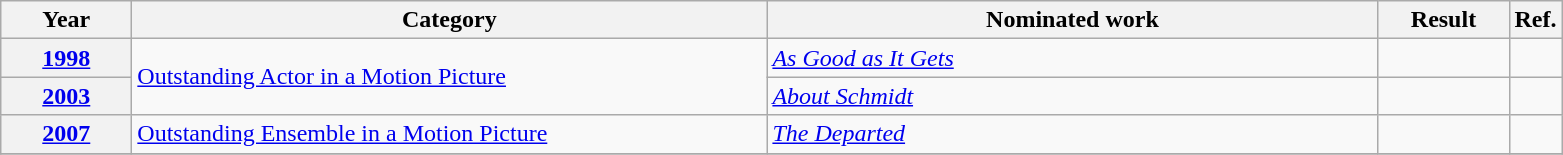<table class=wikitable>
<tr>
<th scope="col" style="width:5em;">Year</th>
<th scope="col" style="width:26em;">Category</th>
<th scope="col" style="width:25em;">Nominated work</th>
<th scope="col" style="width:5em;">Result</th>
<th>Ref.</th>
</tr>
<tr>
<th><a href='#'>1998</a></th>
<td rowspan=2><a href='#'>Outstanding Actor in a Motion Picture</a></td>
<td><em><a href='#'>As Good as It Gets</a></em></td>
<td></td>
<td style="text-align:center;"></td>
</tr>
<tr>
<th><a href='#'>2003</a></th>
<td><em><a href='#'>About Schmidt</a></em></td>
<td></td>
<td style="text-align:center;"></td>
</tr>
<tr>
<th><a href='#'>2007</a></th>
<td><a href='#'>Outstanding Ensemble in a Motion Picture</a></td>
<td><em><a href='#'>The Departed</a></em></td>
<td></td>
<td style="text-align:center;"></td>
</tr>
<tr>
</tr>
</table>
